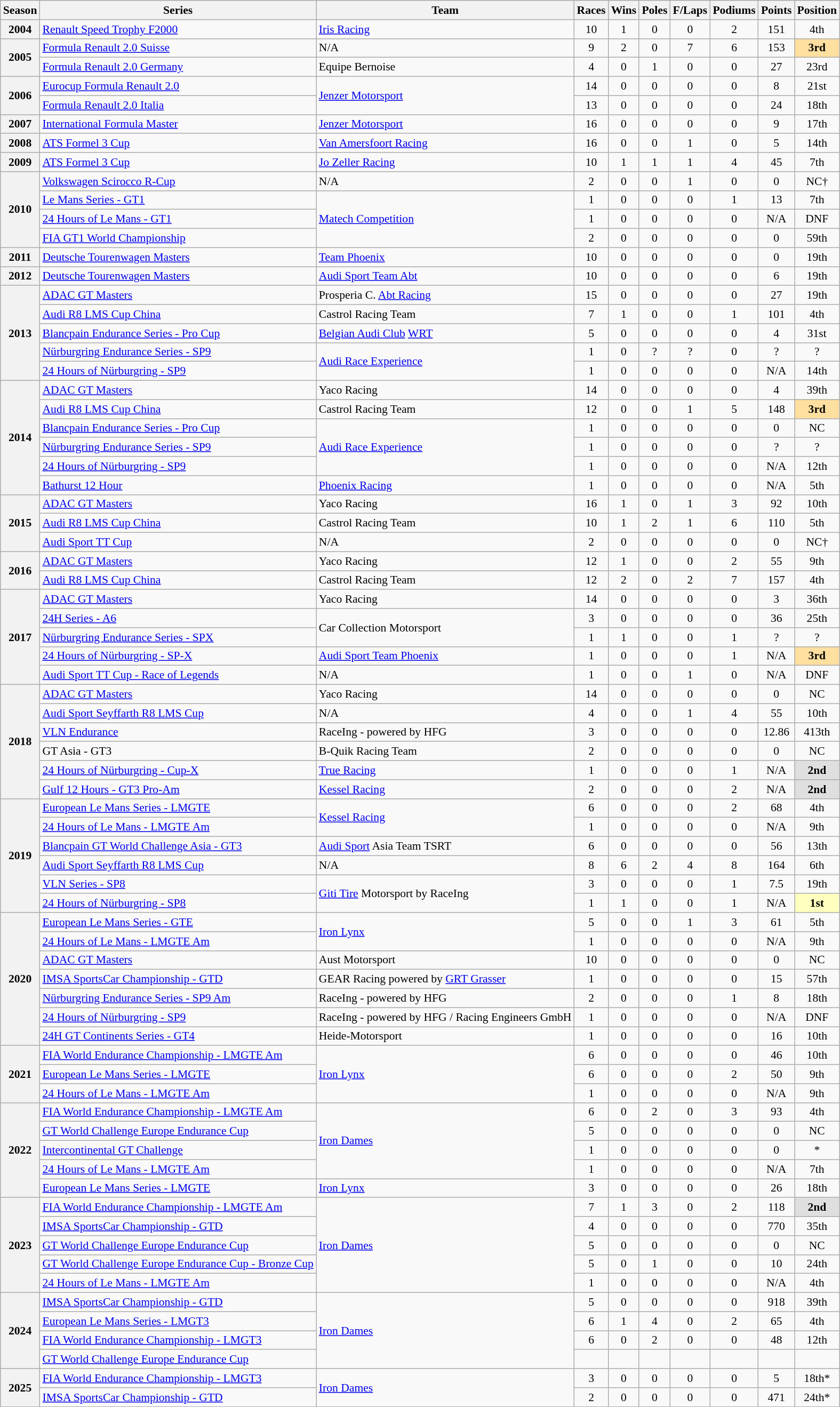<table class="wikitable" style="font-size: 90%; text-align:center">
<tr>
<th>Season</th>
<th>Series</th>
<th>Team</th>
<th>Races</th>
<th>Wins</th>
<th>Poles</th>
<th>F/Laps</th>
<th>Podiums</th>
<th>Points</th>
<th>Position</th>
</tr>
<tr>
<th>2004</th>
<td align=left><a href='#'>Renault Speed Trophy F2000</a></td>
<td align=left><a href='#'>Iris Racing</a></td>
<td>10</td>
<td>1</td>
<td>0</td>
<td>0</td>
<td>2</td>
<td>151</td>
<td>4th</td>
</tr>
<tr>
<th rowspan=2>2005</th>
<td align=left><a href='#'>Formula Renault 2.0 Suisse</a></td>
<td align=left>N/A</td>
<td>9</td>
<td>2</td>
<td>0</td>
<td>7</td>
<td>6</td>
<td>153</td>
<td style="background:#FFDF9F;"><strong>3rd</strong></td>
</tr>
<tr>
<td align=left><a href='#'>Formula Renault 2.0 Germany</a></td>
<td align=left>Equipe Bernoise</td>
<td>4</td>
<td>0</td>
<td>1</td>
<td>0</td>
<td>0</td>
<td>27</td>
<td>23rd</td>
</tr>
<tr>
<th rowspan=2>2006</th>
<td align=left><a href='#'>Eurocup Formula Renault 2.0</a></td>
<td rowspan=2 align=left><a href='#'>Jenzer Motorsport</a></td>
<td>14</td>
<td>0</td>
<td>0</td>
<td>0</td>
<td>0</td>
<td>8</td>
<td>21st</td>
</tr>
<tr>
<td align=left><a href='#'>Formula Renault 2.0 Italia</a></td>
<td>13</td>
<td>0</td>
<td>0</td>
<td>0</td>
<td>0</td>
<td>24</td>
<td>18th</td>
</tr>
<tr>
<th>2007</th>
<td align=left><a href='#'>International Formula Master</a></td>
<td align=left><a href='#'>Jenzer Motorsport</a></td>
<td>16</td>
<td>0</td>
<td>0</td>
<td>0</td>
<td>0</td>
<td>9</td>
<td>17th</td>
</tr>
<tr>
<th>2008</th>
<td align=left><a href='#'>ATS Formel 3 Cup</a></td>
<td align=left><a href='#'>Van Amersfoort Racing</a></td>
<td>16</td>
<td>0</td>
<td>0</td>
<td>1</td>
<td>0</td>
<td>5</td>
<td>14th</td>
</tr>
<tr>
<th>2009</th>
<td align=left><a href='#'>ATS Formel 3 Cup</a></td>
<td align=left><a href='#'>Jo Zeller Racing</a></td>
<td>10</td>
<td>1</td>
<td>1</td>
<td>1</td>
<td>4</td>
<td>45</td>
<td>7th</td>
</tr>
<tr>
<th rowspan=4>2010</th>
<td align=left><a href='#'>Volkswagen Scirocco R-Cup</a></td>
<td align=left>N/A</td>
<td>2</td>
<td>0</td>
<td>0</td>
<td>1</td>
<td>0</td>
<td>0</td>
<td>NC†</td>
</tr>
<tr>
<td align=left><a href='#'>Le Mans Series - GT1</a></td>
<td rowspan=3 align=left><a href='#'>Matech Competition</a></td>
<td>1</td>
<td>0</td>
<td>0</td>
<td>0</td>
<td>1</td>
<td>13</td>
<td>7th</td>
</tr>
<tr>
<td align=left><a href='#'>24 Hours of Le Mans - GT1</a></td>
<td>1</td>
<td>0</td>
<td>0</td>
<td>0</td>
<td>0</td>
<td>N/A</td>
<td>DNF</td>
</tr>
<tr>
<td align=left><a href='#'>FIA GT1 World Championship</a></td>
<td>2</td>
<td>0</td>
<td>0</td>
<td>0</td>
<td>0</td>
<td>0</td>
<td>59th</td>
</tr>
<tr>
<th>2011</th>
<td align=left><a href='#'>Deutsche Tourenwagen Masters</a></td>
<td align=left><a href='#'>Team Phoenix</a></td>
<td>10</td>
<td>0</td>
<td>0</td>
<td>0</td>
<td>0</td>
<td>0</td>
<td>19th</td>
</tr>
<tr>
<th>2012</th>
<td align=left><a href='#'>Deutsche Tourenwagen Masters</a></td>
<td align=left><a href='#'>Audi Sport Team Abt</a></td>
<td>10</td>
<td>0</td>
<td>0</td>
<td>0</td>
<td>0</td>
<td>6</td>
<td>19th</td>
</tr>
<tr>
<th rowspan=5>2013</th>
<td align=left><a href='#'>ADAC GT Masters</a></td>
<td align=left>Prosperia C. <a href='#'>Abt Racing</a></td>
<td>15</td>
<td>0</td>
<td>0</td>
<td>0</td>
<td>0</td>
<td>27</td>
<td>19th</td>
</tr>
<tr>
<td align=left><a href='#'>Audi R8 LMS Cup China</a></td>
<td align=left>Castrol Racing Team</td>
<td>7</td>
<td>1</td>
<td>0</td>
<td>0</td>
<td>1</td>
<td>101</td>
<td>4th</td>
</tr>
<tr>
<td align=left><a href='#'>Blancpain Endurance Series - Pro Cup</a></td>
<td align=left><a href='#'>Belgian Audi Club</a> <a href='#'>WRT</a></td>
<td>5</td>
<td>0</td>
<td>0</td>
<td>0</td>
<td>0</td>
<td>4</td>
<td>31st</td>
</tr>
<tr>
<td align=left><a href='#'>Nürburgring Endurance Series - SP9</a></td>
<td rowspan=2 align=left><a href='#'>Audi Race Experience</a></td>
<td>1</td>
<td>0</td>
<td>?</td>
<td>?</td>
<td>0</td>
<td>?</td>
<td>?</td>
</tr>
<tr>
<td align=left><a href='#'>24 Hours of Nürburgring - SP9</a></td>
<td>1</td>
<td>0</td>
<td>0</td>
<td>0</td>
<td>0</td>
<td>N/A</td>
<td>14th</td>
</tr>
<tr>
<th rowspan=6>2014</th>
<td align=left><a href='#'>ADAC GT Masters</a></td>
<td align=left>Yaco Racing</td>
<td>14</td>
<td>0</td>
<td>0</td>
<td>0</td>
<td>0</td>
<td>4</td>
<td>39th</td>
</tr>
<tr>
<td align=left><a href='#'>Audi R8 LMS Cup China</a></td>
<td align=left>Castrol Racing Team</td>
<td>12</td>
<td>0</td>
<td>0</td>
<td>1</td>
<td>5</td>
<td>148</td>
<td style="background:#FFDF9F;"><strong>3rd</strong></td>
</tr>
<tr>
<td align=left><a href='#'>Blancpain Endurance Series - Pro Cup</a></td>
<td rowspan=3 align=left><a href='#'>Audi Race Experience</a></td>
<td>1</td>
<td>0</td>
<td>0</td>
<td>0</td>
<td>0</td>
<td>0</td>
<td>NC</td>
</tr>
<tr>
<td align=left><a href='#'>Nürburgring Endurance Series - SP9</a></td>
<td>1</td>
<td>0</td>
<td>0</td>
<td>0</td>
<td>0</td>
<td>?</td>
<td>?</td>
</tr>
<tr>
<td align=left><a href='#'>24 Hours of Nürburgring - SP9</a></td>
<td>1</td>
<td>0</td>
<td>0</td>
<td>0</td>
<td>0</td>
<td>N/A</td>
<td>12th</td>
</tr>
<tr>
<td align=left><a href='#'>Bathurst 12 Hour</a></td>
<td align=left><a href='#'>Phoenix Racing</a></td>
<td>1</td>
<td>0</td>
<td>0</td>
<td>0</td>
<td>0</td>
<td>N/A</td>
<td>5th</td>
</tr>
<tr>
<th rowspan=3>2015</th>
<td align=left><a href='#'>ADAC GT Masters</a></td>
<td align=left>Yaco Racing</td>
<td>16</td>
<td>1</td>
<td>0</td>
<td>1</td>
<td>3</td>
<td>92</td>
<td>10th</td>
</tr>
<tr>
<td align=left><a href='#'>Audi R8 LMS Cup China</a></td>
<td align=left>Castrol Racing Team</td>
<td>10</td>
<td>1</td>
<td>2</td>
<td>1</td>
<td>6</td>
<td>110</td>
<td>5th</td>
</tr>
<tr>
<td align=left><a href='#'>Audi Sport TT Cup</a></td>
<td align=left>N/A</td>
<td>2</td>
<td>0</td>
<td>0</td>
<td>0</td>
<td>0</td>
<td>0</td>
<td>NC†</td>
</tr>
<tr>
<th rowspan=2>2016</th>
<td align=left><a href='#'>ADAC GT Masters</a></td>
<td align=left>Yaco Racing</td>
<td>12</td>
<td>1</td>
<td>0</td>
<td>0</td>
<td>2</td>
<td>55</td>
<td>9th</td>
</tr>
<tr>
<td align=left><a href='#'>Audi R8 LMS Cup China</a></td>
<td align=left>Castrol Racing Team</td>
<td>12</td>
<td>2</td>
<td>0</td>
<td>2</td>
<td>7</td>
<td>157</td>
<td>4th</td>
</tr>
<tr>
<th rowspan=5>2017</th>
<td align=left><a href='#'>ADAC GT Masters</a></td>
<td align=left>Yaco Racing</td>
<td>14</td>
<td>0</td>
<td>0</td>
<td>0</td>
<td>0</td>
<td>3</td>
<td>36th</td>
</tr>
<tr>
<td align=left><a href='#'>24H Series - A6</a></td>
<td rowspan=2 align=left>Car Collection Motorsport</td>
<td>3</td>
<td>0</td>
<td>0</td>
<td>0</td>
<td>0</td>
<td>36</td>
<td>25th</td>
</tr>
<tr>
<td align=left><a href='#'>Nürburgring Endurance Series - SPX</a></td>
<td>1</td>
<td>1</td>
<td>0</td>
<td>0</td>
<td>1</td>
<td>?</td>
<td>?</td>
</tr>
<tr>
<td align=left><a href='#'>24 Hours of Nürburgring - SP-X</a></td>
<td align=left><a href='#'>Audi Sport Team Phoenix</a></td>
<td>1</td>
<td>0</td>
<td>0</td>
<td>0</td>
<td>1</td>
<td>N/A</td>
<td style="background:#FFDF9F;"><strong>3rd</strong></td>
</tr>
<tr>
<td align=left><a href='#'>Audi Sport TT Cup - Race of Legends</a></td>
<td align=left>N/A</td>
<td>1</td>
<td>0</td>
<td>0</td>
<td>1</td>
<td>0</td>
<td>N/A</td>
<td>DNF</td>
</tr>
<tr>
<th rowspan=6>2018</th>
<td align=left><a href='#'>ADAC GT Masters</a></td>
<td align=left>Yaco Racing</td>
<td>14</td>
<td>0</td>
<td>0</td>
<td>0</td>
<td>0</td>
<td>0</td>
<td>NC</td>
</tr>
<tr>
<td align=left><a href='#'>Audi Sport Seyffarth R8 LMS Cup</a></td>
<td align=left>N/A</td>
<td>4</td>
<td>0</td>
<td>0</td>
<td>1</td>
<td>4</td>
<td>55</td>
<td>10th</td>
</tr>
<tr>
<td align=left><a href='#'>VLN Endurance</a></td>
<td align=left>RaceIng - powered by HFG</td>
<td>3</td>
<td>0</td>
<td>0</td>
<td>0</td>
<td>0</td>
<td>12.86</td>
<td>413th</td>
</tr>
<tr>
<td align=left>GT Asia - GT3</td>
<td align=left>B-Quik Racing Team</td>
<td>2</td>
<td>0</td>
<td>0</td>
<td>0</td>
<td>0</td>
<td>0</td>
<td>NC</td>
</tr>
<tr>
<td align=left><a href='#'>24 Hours of Nürburgring - Cup-X</a></td>
<td align=left><a href='#'>True Racing</a></td>
<td>1</td>
<td>0</td>
<td>0</td>
<td>0</td>
<td>1</td>
<td>N/A</td>
<td style="background:#DFDFDF;"><strong>2nd</strong></td>
</tr>
<tr>
<td align=left><a href='#'>Gulf 12 Hours - GT3 Pro-Am</a></td>
<td align=left><a href='#'>Kessel Racing</a></td>
<td>2</td>
<td>0</td>
<td>0</td>
<td>0</td>
<td>2</td>
<td>N/A</td>
<td style="background:#DFDFDF;"><strong>2nd</strong></td>
</tr>
<tr>
<th rowspan=6>2019</th>
<td align=left><a href='#'>European Le Mans Series - LMGTE</a></td>
<td rowspan=2 align=left><a href='#'>Kessel Racing</a></td>
<td>6</td>
<td>0</td>
<td>0</td>
<td>0</td>
<td>2</td>
<td>68</td>
<td>4th</td>
</tr>
<tr>
<td align=left><a href='#'>24 Hours of Le Mans - LMGTE Am</a></td>
<td>1</td>
<td>0</td>
<td>0</td>
<td>0</td>
<td>0</td>
<td>N/A</td>
<td>9th</td>
</tr>
<tr>
<td align=left><a href='#'>Blancpain GT World Challenge Asia - GT3</a></td>
<td align=left><a href='#'>Audi Sport</a> Asia Team TSRT</td>
<td>6</td>
<td>0</td>
<td>0</td>
<td>0</td>
<td>0</td>
<td>56</td>
<td>13th</td>
</tr>
<tr>
<td align=left><a href='#'>Audi Sport Seyffarth R8 LMS Cup</a></td>
<td align=left>N/A</td>
<td>8</td>
<td>6</td>
<td>2</td>
<td>4</td>
<td>8</td>
<td>164</td>
<td>6th</td>
</tr>
<tr>
<td align=left><a href='#'>VLN Series - SP8</a></td>
<td rowspan=2 align=left><a href='#'>Giti Tire</a> Motorsport by RaceIng</td>
<td>3</td>
<td>0</td>
<td>0</td>
<td>0</td>
<td>1</td>
<td>7.5</td>
<td>19th</td>
</tr>
<tr>
<td align=left><a href='#'>24 Hours of Nürburgring - SP8</a></td>
<td>1</td>
<td>1</td>
<td>0</td>
<td>0</td>
<td>1</td>
<td>N/A</td>
<td style="background:#FFFFBF;"><strong>1st</strong></td>
</tr>
<tr>
<th rowspan=7>2020</th>
<td align=left><a href='#'>European Le Mans Series - GTE</a></td>
<td rowspan=2 align=left><a href='#'>Iron Lynx</a></td>
<td>5</td>
<td>0</td>
<td>0</td>
<td>1</td>
<td>3</td>
<td>61</td>
<td>5th</td>
</tr>
<tr>
<td align=left><a href='#'>24 Hours of Le Mans - LMGTE Am</a></td>
<td>1</td>
<td>0</td>
<td>0</td>
<td>0</td>
<td>0</td>
<td>N/A</td>
<td>9th</td>
</tr>
<tr>
<td align=left><a href='#'>ADAC GT Masters</a></td>
<td align=left>Aust Motorsport</td>
<td>10</td>
<td>0</td>
<td>0</td>
<td>0</td>
<td>0</td>
<td>0</td>
<td>NC</td>
</tr>
<tr>
<td align=left><a href='#'>IMSA SportsCar Championship - GTD</a></td>
<td align=left>GEAR Racing powered by <a href='#'>GRT Grasser</a></td>
<td>1</td>
<td>0</td>
<td>0</td>
<td>0</td>
<td>0</td>
<td>15</td>
<td>57th</td>
</tr>
<tr>
<td align=left><a href='#'>Nürburgring Endurance Series - SP9 Am</a></td>
<td align=left>RaceIng - powered by HFG</td>
<td>2</td>
<td>0</td>
<td>0</td>
<td>0</td>
<td>1</td>
<td>8</td>
<td>18th</td>
</tr>
<tr>
<td align=left><a href='#'>24 Hours of Nürburgring - SP9</a></td>
<td align=left>RaceIng - powered by HFG / Racing Engineers GmbH</td>
<td>1</td>
<td>0</td>
<td>0</td>
<td>0</td>
<td>0</td>
<td>N/A</td>
<td>DNF</td>
</tr>
<tr>
<td align=left><a href='#'>24H GT Continents Series - GT4</a></td>
<td align=left>Heide-Motorsport</td>
<td>1</td>
<td>0</td>
<td>0</td>
<td>0</td>
<td>0</td>
<td>16</td>
<td>10th</td>
</tr>
<tr>
<th rowspan=3>2021</th>
<td align=left><a href='#'>FIA World Endurance Championship - LMGTE Am</a></td>
<td align=left rowspan=3><a href='#'>Iron Lynx</a></td>
<td>6</td>
<td>0</td>
<td>0</td>
<td>0</td>
<td>0</td>
<td>46</td>
<td>10th</td>
</tr>
<tr>
<td align=left><a href='#'>European Le Mans Series - LMGTE</a></td>
<td>6</td>
<td>0</td>
<td>0</td>
<td>0</td>
<td>2</td>
<td>50</td>
<td>9th</td>
</tr>
<tr>
<td align=left><a href='#'>24 Hours of Le Mans - LMGTE Am</a></td>
<td>1</td>
<td>0</td>
<td>0</td>
<td>0</td>
<td>0</td>
<td>N/A</td>
<td>9th</td>
</tr>
<tr>
<th rowspan="5">2022</th>
<td align=left><a href='#'>FIA World Endurance Championship - LMGTE Am</a></td>
<td rowspan="4" align="left"><a href='#'>Iron Dames</a></td>
<td>6</td>
<td>0</td>
<td>2</td>
<td>0</td>
<td>3</td>
<td>93</td>
<td>4th</td>
</tr>
<tr>
<td align=left><a href='#'>GT World Challenge Europe Endurance Cup</a></td>
<td>5</td>
<td>0</td>
<td>0</td>
<td>0</td>
<td>0</td>
<td>0</td>
<td>NC</td>
</tr>
<tr>
<td align=left><a href='#'>Intercontinental GT Challenge</a></td>
<td>1</td>
<td>0</td>
<td>0</td>
<td>0</td>
<td>0</td>
<td>0</td>
<td>*</td>
</tr>
<tr>
<td align=left><a href='#'>24 Hours of Le Mans - LMGTE Am</a></td>
<td>1</td>
<td>0</td>
<td>0</td>
<td>0</td>
<td>0</td>
<td>N/A</td>
<td>7th</td>
</tr>
<tr>
<td align=left><a href='#'>European Le Mans Series - LMGTE</a></td>
<td align=left><a href='#'>Iron Lynx</a></td>
<td>3</td>
<td>0</td>
<td>0</td>
<td>0</td>
<td>0</td>
<td>26</td>
<td>18th</td>
</tr>
<tr>
<th rowspan="5">2023</th>
<td align=left><a href='#'>FIA World Endurance Championship - LMGTE Am</a></td>
<td rowspan="5" align="left"><a href='#'>Iron Dames</a></td>
<td>7</td>
<td>1</td>
<td>3</td>
<td>0</td>
<td>2</td>
<td>118</td>
<td style="background:#DFDFDF;"><strong>2nd</strong></td>
</tr>
<tr>
<td align=left><a href='#'>IMSA SportsCar Championship - GTD</a></td>
<td>4</td>
<td>0</td>
<td>0</td>
<td>0</td>
<td>0</td>
<td>770</td>
<td>35th</td>
</tr>
<tr>
<td align=left><a href='#'>GT World Challenge Europe Endurance Cup</a></td>
<td>5</td>
<td>0</td>
<td>0</td>
<td>0</td>
<td>0</td>
<td>0</td>
<td>NC</td>
</tr>
<tr>
<td align=left><a href='#'>GT World Challenge Europe Endurance Cup - Bronze Cup</a></td>
<td>5</td>
<td>0</td>
<td>1</td>
<td>0</td>
<td>0</td>
<td>10</td>
<td>24th</td>
</tr>
<tr>
<td align=left><a href='#'>24 Hours of Le Mans - LMGTE Am</a></td>
<td>1</td>
<td>0</td>
<td>0</td>
<td>0</td>
<td>0</td>
<td>N/A</td>
<td>4th</td>
</tr>
<tr>
<th rowspan="4">2024</th>
<td align=left><a href='#'>IMSA SportsCar Championship - GTD</a></td>
<td rowspan="4" align="left"><a href='#'>Iron Dames</a></td>
<td>5</td>
<td>0</td>
<td>0</td>
<td>0</td>
<td>0</td>
<td>918</td>
<td>39th</td>
</tr>
<tr>
<td align=left><a href='#'>European Le Mans Series - LMGT3</a></td>
<td>6</td>
<td>1</td>
<td>4</td>
<td>0</td>
<td>2</td>
<td>65</td>
<td>4th</td>
</tr>
<tr>
<td align=left><a href='#'>FIA World Endurance Championship - LMGT3</a></td>
<td>6</td>
<td>0</td>
<td>2</td>
<td>0</td>
<td>0</td>
<td>48</td>
<td>12th</td>
</tr>
<tr>
<td align=left><a href='#'>GT World Challenge Europe Endurance Cup</a></td>
<td></td>
<td></td>
<td></td>
<td></td>
<td></td>
<td></td>
<td></td>
</tr>
<tr>
<th rowspan=2>2025</th>
<td align=left><a href='#'>FIA World Endurance Championship - LMGT3</a></td>
<td align=left rowspan=2><a href='#'>Iron Dames</a></td>
<td>3</td>
<td>0</td>
<td>0</td>
<td>0</td>
<td>0</td>
<td>5</td>
<td>18th*</td>
</tr>
<tr>
<td align=left><a href='#'>IMSA SportsCar Championship - GTD</a></td>
<td>2</td>
<td>0</td>
<td>0</td>
<td>0</td>
<td>0</td>
<td>471</td>
<td>24th*</td>
</tr>
</table>
